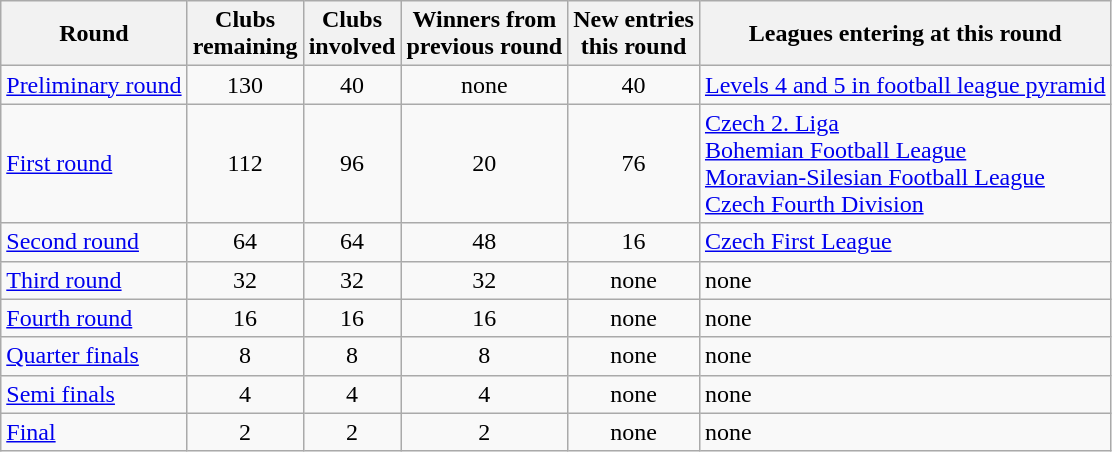<table class="wikitable">
<tr>
<th>Round</th>
<th>Clubs<br>remaining</th>
<th>Clubs<br>involved</th>
<th>Winners from<br>previous round</th>
<th>New entries<br>this round</th>
<th>Leagues entering at this round</th>
</tr>
<tr>
<td><a href='#'>Preliminary round</a></td>
<td align="center">130</td>
<td align="center">40</td>
<td align="center">none</td>
<td align="center">40</td>
<td><a href='#'>Levels 4 and 5 in football league pyramid</a></td>
</tr>
<tr>
<td><a href='#'>First round</a></td>
<td align="center">112</td>
<td align="center">96</td>
<td align="center">20</td>
<td align="center">76</td>
<td><a href='#'>Czech 2. Liga</a><br><a href='#'>Bohemian Football League</a><br><a href='#'>Moravian-Silesian Football League</a><br><a href='#'>Czech Fourth Division</a></td>
</tr>
<tr>
<td><a href='#'>Second round</a></td>
<td align="center">64</td>
<td align="center">64</td>
<td align="center">48</td>
<td align="center">16</td>
<td><a href='#'>Czech First League</a></td>
</tr>
<tr>
<td><a href='#'>Third round</a></td>
<td align="center">32</td>
<td align="center">32</td>
<td align="center">32</td>
<td align="center">none</td>
<td>none</td>
</tr>
<tr>
<td><a href='#'>Fourth round</a></td>
<td align="center">16</td>
<td align="center">16</td>
<td align="center">16</td>
<td align="center">none</td>
<td>none</td>
</tr>
<tr>
<td><a href='#'>Quarter finals</a></td>
<td align="center">8</td>
<td align="center">8</td>
<td align="center">8</td>
<td align="center">none</td>
<td>none</td>
</tr>
<tr>
<td><a href='#'>Semi finals</a></td>
<td align="center">4</td>
<td align="center">4</td>
<td align="center">4</td>
<td align="center">none</td>
<td>none</td>
</tr>
<tr>
<td><a href='#'>Final</a></td>
<td align="center">2</td>
<td align="center">2</td>
<td align="center">2</td>
<td align="center">none</td>
<td>none</td>
</tr>
</table>
